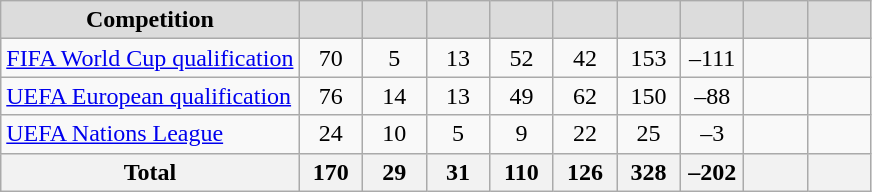<table class="wikitable" style="text-align: center;">
<tr>
<th style="background:#DCDCDC">Competition</th>
<th width="35" style="background:#DCDCDC"></th>
<th width="35" style="background:#DCDCDC"></th>
<th width="35" style="background:#DCDCDC"></th>
<th width="35" style="background:#DCDCDC"></th>
<th width="35" style="background:#DCDCDC"></th>
<th width="35" style="background:#DCDCDC"></th>
<th width="35" style="background:#DCDCDC"></th>
<th width="35" style="background:#DCDCDC"></th>
<th width="35" style="background:#DCDCDC"></th>
</tr>
<tr>
<td align=left><a href='#'>FIFA World Cup qualification</a></td>
<td>70</td>
<td>5</td>
<td>13</td>
<td>52</td>
<td>42</td>
<td>153</td>
<td>–111</td>
<td></td>
<td></td>
</tr>
<tr>
<td align=left><a href='#'>UEFA European qualification</a></td>
<td>76</td>
<td>14</td>
<td>13</td>
<td>49</td>
<td>62</td>
<td>150</td>
<td>–88</td>
<td></td>
<td></td>
</tr>
<tr>
<td align=left><a href='#'>UEFA Nations League</a></td>
<td>24</td>
<td>10</td>
<td>5</td>
<td>9</td>
<td>22</td>
<td>25</td>
<td>–3</td>
<td></td>
<td></td>
</tr>
<tr class="sortbottom">
<th>Total</th>
<th>170</th>
<th>29</th>
<th>31</th>
<th>110</th>
<th>126</th>
<th>328</th>
<th>–202</th>
<th></th>
<th></th>
</tr>
</table>
